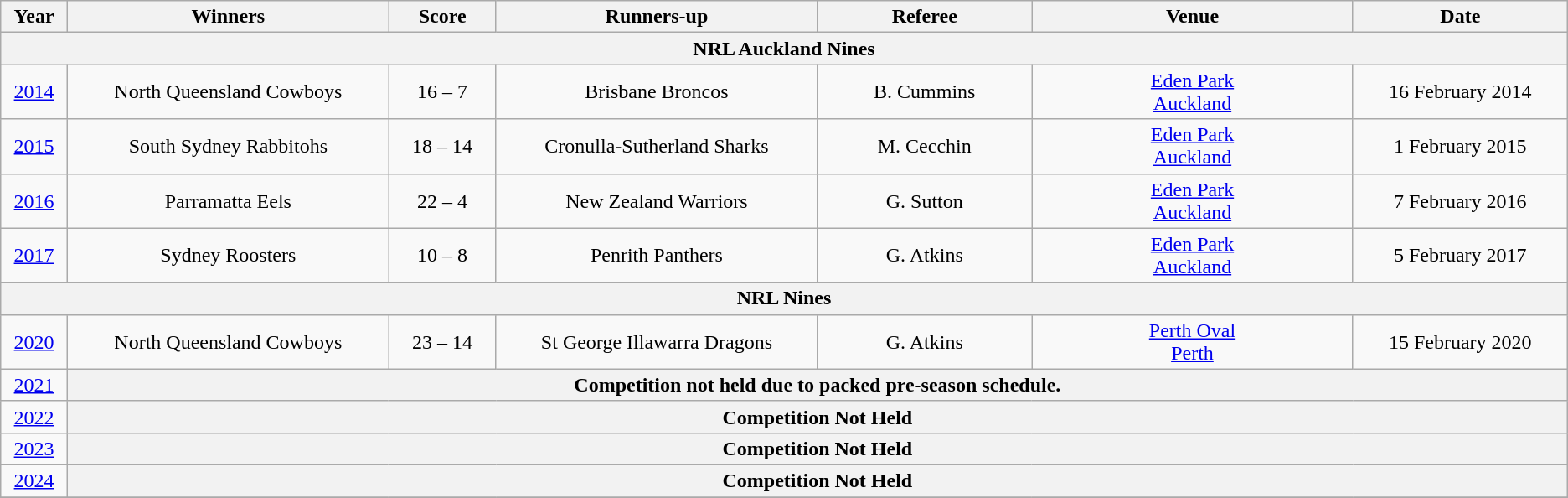<table class="wikitable sortable" style="text-align:center;">
<tr>
<th width="3%">Year</th>
<th width="15%">Winners</th>
<th width="5%">Score</th>
<th width="15%">Runners-up</th>
<th width="10%">Referee</th>
<th width="15%">Venue</th>
<th width="10%">Date</th>
</tr>
<tr>
<th colspan="7">NRL Auckland Nines</th>
</tr>
<tr>
<td><a href='#'>2014</a></td>
<td> North Queensland Cowboys</td>
<td>16 – 7</td>
<td> Brisbane Broncos</td>
<td>B. Cummins</td>
<td><a href='#'>Eden Park</a><br><a href='#'>Auckland</a></td>
<td>16 February 2014</td>
</tr>
<tr>
<td><a href='#'>2015</a></td>
<td> South Sydney Rabbitohs</td>
<td>18 – 14</td>
<td> Cronulla-Sutherland Sharks</td>
<td>M. Cecchin</td>
<td><a href='#'>Eden Park</a><br><a href='#'>Auckland</a></td>
<td>1 February 2015</td>
</tr>
<tr>
<td><a href='#'>2016</a></td>
<td> Parramatta Eels</td>
<td>22 – 4</td>
<td> New Zealand Warriors</td>
<td>G. Sutton</td>
<td><a href='#'>Eden Park</a><br><a href='#'>Auckland</a></td>
<td>7 February 2016</td>
</tr>
<tr>
<td><a href='#'>2017</a></td>
<td> Sydney Roosters</td>
<td>10 – 8</td>
<td> Penrith Panthers</td>
<td>G. Atkins</td>
<td><a href='#'>Eden Park</a><br><a href='#'>Auckland</a></td>
<td>5 February 2017</td>
</tr>
<tr>
<th colspan="7">NRL Nines</th>
</tr>
<tr>
<td><a href='#'>2020</a></td>
<td> North Queensland Cowboys</td>
<td>23 – 14</td>
<td> St George Illawarra Dragons</td>
<td>G. Atkins</td>
<td><a href='#'>Perth Oval</a><br><a href='#'>Perth</a></td>
<td>15 February 2020</td>
</tr>
<tr>
<td><a href='#'>2021</a></td>
<th colspan="6">Competition not held due to packed pre-season schedule.</th>
</tr>
<tr>
<td><a href='#'>2022</a></td>
<th colspan="6">Competition Not Held</th>
</tr>
<tr>
<td><a href='#'>2023</a></td>
<th colspan="6">Competition Not Held</th>
</tr>
<tr>
<td><a href='#'>2024</a></td>
<th colspan="6">Competition Not Held</th>
</tr>
<tr>
</tr>
</table>
